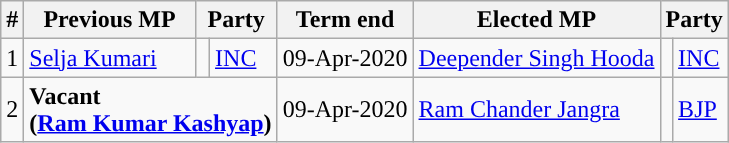<table class="wikitable sortable">
<tr>
<th>#</th>
<th>Previous MP</th>
<th colspan="2">Party</th>
<th>Term end</th>
<th>Elected MP</th>
<th colspan="2">Party</th>
</tr>
<tr>
<td>1</td>
<td><a href='#'>Selja Kumari</a></td>
<td></td>
<td><a href='#'>INC</a></td>
<td>09-Apr-2020</td>
<td><a href='#'>Deepender Singh Hooda</a></td>
<td></td>
<td><a href='#'>INC</a></td>
</tr>
<tr>
<td>2</td>
<td colspan="3"><strong>Vacant<br> (<a href='#'>Ram Kumar Kashyap</a>)</strong></td>
<td>09-Apr-2020</td>
<td><a href='#'>Ram Chander Jangra</a></td>
<td width="1px"></td>
<td><a href='#'>BJP</a></td>
</tr>
</table>
